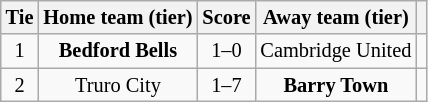<table class="wikitable" style="text-align:center; font-size:85%">
<tr>
<th>Tie</th>
<th>Home team (tier)</th>
<th>Score</th>
<th>Away team (tier)</th>
<th></th>
</tr>
<tr>
<td align="center">1</td>
<td><strong>Bedford Bells</strong></td>
<td align="center">1–0</td>
<td>Cambridge United</td>
<td></td>
</tr>
<tr>
<td align="center">2</td>
<td>Truro City</td>
<td align="center">1–7</td>
<td><strong>Barry Town</strong></td>
<td></td>
</tr>
</table>
